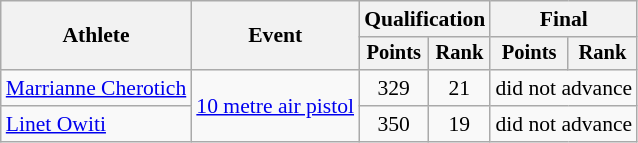<table class="wikitable" style="font-size:90%">
<tr>
<th rowspan=2>Athlete</th>
<th rowspan=2>Event</th>
<th colspan=2>Qualification</th>
<th colspan=2>Final</th>
</tr>
<tr style="font-size:95%">
<th>Points</th>
<th>Rank</th>
<th>Points</th>
<th>Rank</th>
</tr>
<tr align=center>
<td align=left><a href='#'>Marrianne Cherotich</a></td>
<td align=left rowspan=2><a href='#'>10 metre air pistol</a></td>
<td>329</td>
<td>21</td>
<td colspan=2>did not advance</td>
</tr>
<tr align=center>
<td align=left><a href='#'>Linet Owiti</a></td>
<td>350</td>
<td>19</td>
<td colspan=2>did not advance</td>
</tr>
</table>
